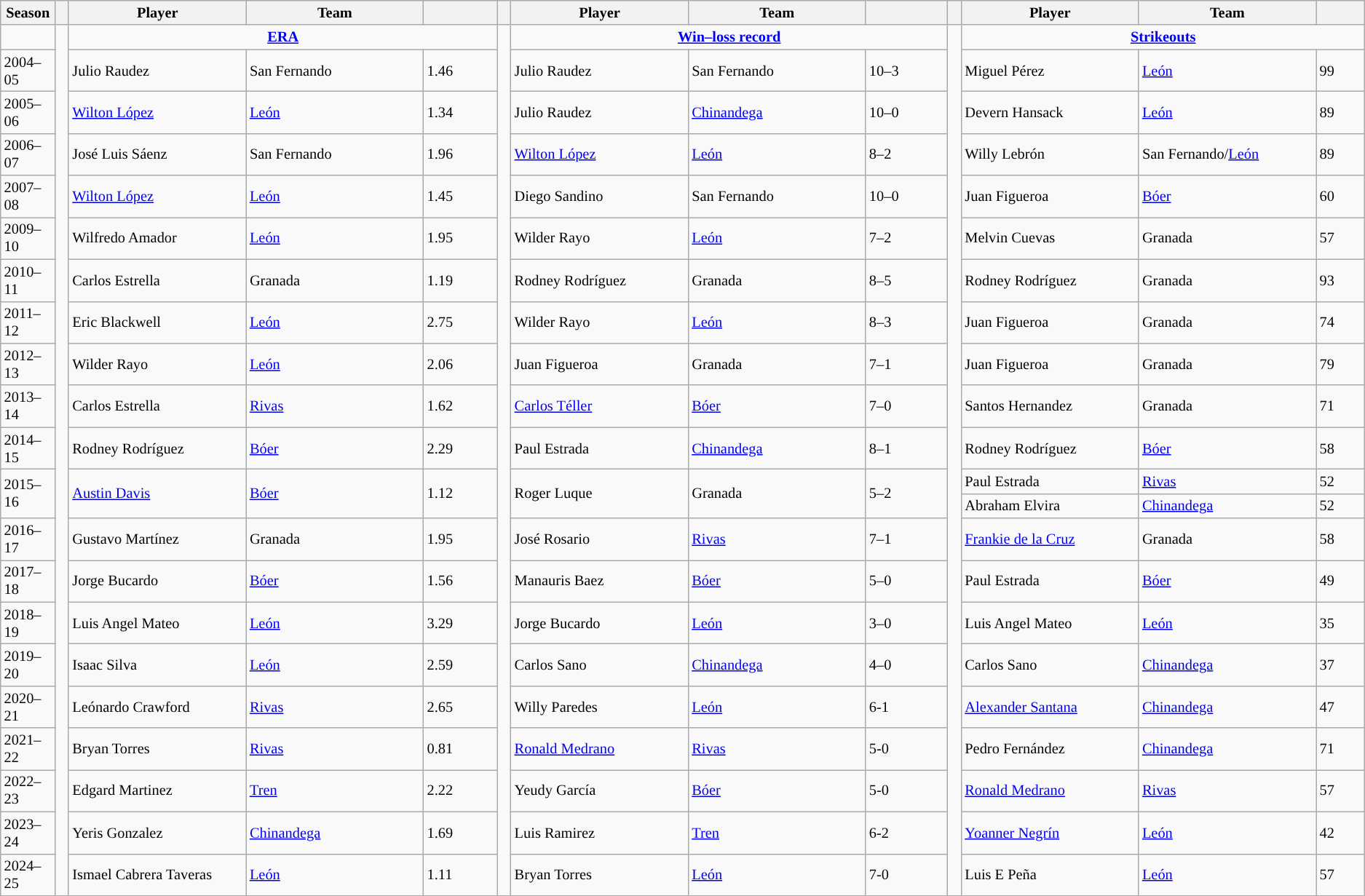<table class="wikitable sortable" style="clear: both; font-size:85%" ">
<tr style="text-align:center;">
<th width=4%>Season</th>
<th width=1% class=unsortable style="border-top:none;border-bottom:none;"></th>
<th width=13%>Player</th>
<th width=13%>Team</th>
<th></th>
<th width=1% class=unsortable style="border-top:none;border-bottom:none;"></th>
<th width=13%>Player</th>
<th width=13%>Team</th>
<th></th>
<th width=1% class=unsortable style="border-top:none;border-bottom:none;"></th>
<th width=13%>Player</th>
<th width=13%>Team</th>
<th></th>
</tr>
<tr>
<td></td>
<td style="border-bottom:none;"></td>
<td colspan="3" style="text-align:center;"><strong><a href='#'>ERA</a></strong></td>
<td style="border-bottom:none;"></td>
<td colspan="3" style="text-align:center;"><strong><a href='#'>Win–loss record</a></strong></td>
<td style="border-bottom:none;"></td>
<td colspan="3" style="text-align:center;"><strong><a href='#'>Strikeouts</a></strong></td>
</tr>
<tr>
<td>2004–05</td>
<td width=1% class=unsortable rowspan=28 style="border-top:none;border-bottom:none;"></td>
<td>Julio Raudez</td>
<td>San Fernando</td>
<td>1.46</td>
<td width=1% class=unsortable rowspan=28 style="border-top:none;border-bottom:none;"></td>
<td>Julio Raudez</td>
<td>San Fernando</td>
<td>10–3</td>
<td width=1% class=unsortable rowspan=28 style="border-top:none;border-bottom:none;"></td>
<td>Miguel Pérez</td>
<td><a href='#'>León</a></td>
<td>99</td>
</tr>
<tr>
<td>2005–06</td>
<td><a href='#'>Wilton López</a></td>
<td><a href='#'>León</a></td>
<td>1.34</td>
<td>Julio Raudez</td>
<td><a href='#'>Chinandega</a></td>
<td>10–0</td>
<td>Devern Hansack</td>
<td><a href='#'>León</a></td>
<td>89</td>
</tr>
<tr>
<td>2006–07</td>
<td>José Luis Sáenz</td>
<td>San Fernando</td>
<td>1.96</td>
<td><a href='#'>Wilton López</a></td>
<td><a href='#'>León</a></td>
<td>8–2</td>
<td>Willy Lebrón</td>
<td>San Fernando/<a href='#'>León</a></td>
<td>89</td>
</tr>
<tr>
<td>2007–08</td>
<td><a href='#'>Wilton López</a></td>
<td><a href='#'>León</a></td>
<td>1.45</td>
<td>Diego Sandino</td>
<td>San Fernando</td>
<td>10–0</td>
<td>Juan Figueroa</td>
<td><a href='#'>Bóer</a></td>
<td>60</td>
</tr>
<tr>
<td>2009–10</td>
<td>Wilfredo Amador</td>
<td><a href='#'>León</a></td>
<td>1.95</td>
<td>Wilder Rayo</td>
<td><a href='#'>León</a></td>
<td>7–2</td>
<td>Melvin Cuevas</td>
<td>Granada</td>
<td>57</td>
</tr>
<tr>
<td>2010–11</td>
<td>Carlos Estrella</td>
<td>Granada</td>
<td>1.19</td>
<td>Rodney Rodríguez</td>
<td>Granada</td>
<td>8–5</td>
<td>Rodney Rodríguez</td>
<td>Granada</td>
<td>93</td>
</tr>
<tr>
<td>2011–12</td>
<td>Eric Blackwell</td>
<td><a href='#'>León</a></td>
<td>2.75</td>
<td>Wilder Rayo</td>
<td><a href='#'>León</a></td>
<td>8–3</td>
<td>Juan Figueroa</td>
<td>Granada</td>
<td>74</td>
</tr>
<tr>
<td>2012–13</td>
<td>Wilder Rayo</td>
<td><a href='#'>León</a></td>
<td>2.06</td>
<td>Juan Figueroa</td>
<td>Granada</td>
<td>7–1</td>
<td>Juan Figueroa</td>
<td>Granada</td>
<td>79</td>
</tr>
<tr>
<td>2013–14</td>
<td>Carlos Estrella</td>
<td><a href='#'>Rivas</a></td>
<td>1.62</td>
<td><a href='#'>Carlos Téller</a></td>
<td><a href='#'>Bóer</a></td>
<td>7–0</td>
<td>Santos Hernandez</td>
<td>Granada</td>
<td>71</td>
</tr>
<tr>
<td>2014–15</td>
<td>Rodney Rodríguez</td>
<td><a href='#'>Bóer</a></td>
<td>2.29</td>
<td>Paul Estrada</td>
<td><a href='#'>Chinandega</a></td>
<td>8–1</td>
<td>Rodney Rodríguez</td>
<td><a href='#'>Bóer</a></td>
<td>58</td>
</tr>
<tr>
<td rowspan=2>2015–16</td>
<td rowspan=2><a href='#'>Austin Davis</a></td>
<td rowspan=2><a href='#'>Bóer</a></td>
<td rowspan=2>1.12</td>
<td rowspan=2>Roger Luque</td>
<td rowspan=2>Granada</td>
<td rowspan=2>5–2</td>
<td>Paul Estrada</td>
<td><a href='#'>Rivas</a></td>
<td>52</td>
</tr>
<tr>
<td>Abraham Elvira</td>
<td><a href='#'>Chinandega</a></td>
<td>52</td>
</tr>
<tr>
<td>2016–17</td>
<td>Gustavo Martínez</td>
<td>Granada</td>
<td>1.95</td>
<td>José Rosario</td>
<td><a href='#'>Rivas</a></td>
<td>7–1</td>
<td><a href='#'>Frankie de la Cruz</a></td>
<td>Granada</td>
<td>58</td>
</tr>
<tr>
<td>2017–18</td>
<td>Jorge Bucardo</td>
<td><a href='#'>Bóer</a></td>
<td>1.56</td>
<td>Manauris Baez</td>
<td><a href='#'>Bóer</a></td>
<td>5–0</td>
<td>Paul Estrada</td>
<td><a href='#'>Bóer</a></td>
<td>49</td>
</tr>
<tr>
<td>2018–19</td>
<td>Luis Angel Mateo</td>
<td><a href='#'>León</a></td>
<td>3.29</td>
<td>Jorge Bucardo</td>
<td><a href='#'>León</a></td>
<td>3–0</td>
<td>Luis Angel Mateo</td>
<td><a href='#'>León</a></td>
<td>35</td>
</tr>
<tr>
<td>2019–20</td>
<td>Isaac Silva</td>
<td><a href='#'>León</a></td>
<td>2.59</td>
<td>Carlos Sano</td>
<td><a href='#'>Chinandega</a></td>
<td>4–0</td>
<td>Carlos Sano</td>
<td><a href='#'>Chinandega</a></td>
<td>37</td>
</tr>
<tr>
<td>2020–21</td>
<td>Leónardo Crawford</td>
<td><a href='#'>Rivas</a></td>
<td>2.65</td>
<td>Willy Paredes</td>
<td><a href='#'>León</a></td>
<td>6-1</td>
<td><a href='#'>Alexander Santana</a></td>
<td><a href='#'>Chinandega</a></td>
<td>47</td>
</tr>
<tr>
<td>2021–22</td>
<td>Bryan Torres</td>
<td><a href='#'>Rivas</a></td>
<td>0.81</td>
<td><a href='#'>Ronald Medrano</a></td>
<td><a href='#'>Rivas</a></td>
<td>5-0</td>
<td>Pedro Fernández</td>
<td><a href='#'>Chinandega</a></td>
<td>71</td>
</tr>
<tr>
<td>2022–23</td>
<td>Edgard Martinez</td>
<td><a href='#'>Tren</a></td>
<td>2.22</td>
<td>Yeudy García</td>
<td><a href='#'>Bóer</a></td>
<td>5-0</td>
<td><a href='#'>Ronald Medrano</a></td>
<td><a href='#'>Rivas</a></td>
<td>57</td>
</tr>
<tr>
<td>2023–24</td>
<td>Yeris Gonzalez</td>
<td><a href='#'>Chinandega</a></td>
<td>1.69</td>
<td>Luis Ramirez</td>
<td><a href='#'>Tren</a></td>
<td>6-2</td>
<td><a href='#'>Yoanner Negrín</a></td>
<td><a href='#'>León</a></td>
<td>42</td>
</tr>
<tr>
<td>2024–25</td>
<td>Ismael Cabrera Taveras</td>
<td><a href='#'>León</a></td>
<td>1.11</td>
<td>Bryan Torres</td>
<td><a href='#'>León</a></td>
<td>7-0</td>
<td>Luis E Peña</td>
<td><a href='#'>León</a></td>
<td>57</td>
</tr>
</table>
